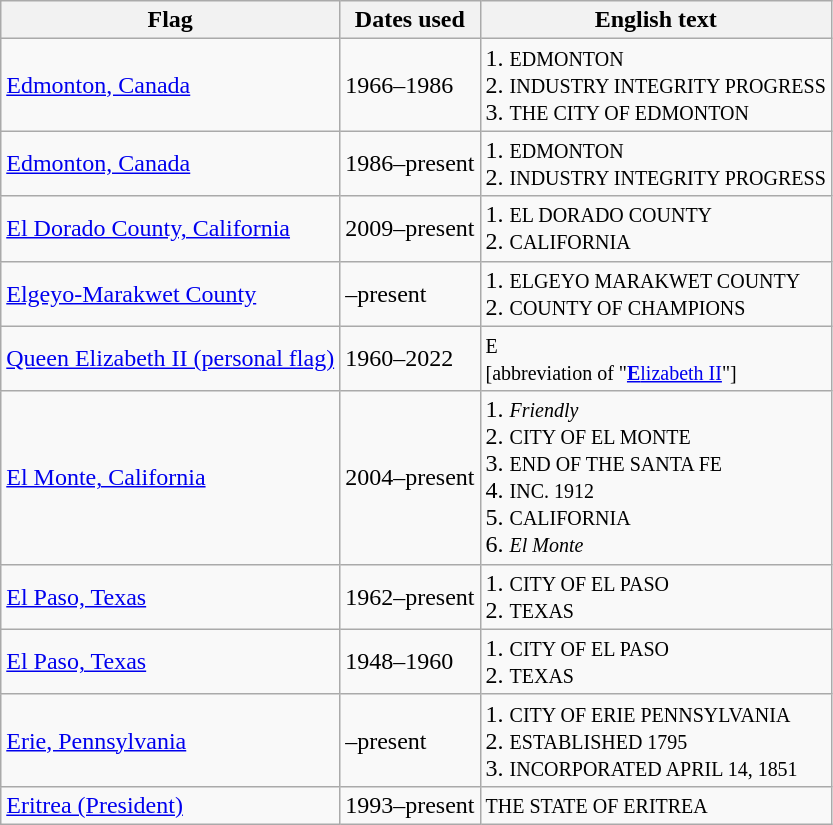<table class="wikitable sortable">
<tr>
<th>Flag</th>
<th>Dates used</th>
<th>English text</th>
</tr>
<tr>
<td> <a href='#'>Edmonton, Canada</a></td>
<td>1966–1986</td>
<td>1. <small>EDMONTON</small><br>2. <small>INDUSTRY INTEGRITY PROGRESS</small><br>3. <small>THE CITY OF EDMONTON</small></td>
</tr>
<tr>
<td> <a href='#'>Edmonton, Canada</a></td>
<td>1986–present</td>
<td>1. <small>EDMONTON</small><br>2. <small>INDUSTRY INTEGRITY PROGRESS</small></td>
</tr>
<tr>
<td> <a href='#'>El Dorado County, California</a></td>
<td>2009–present</td>
<td>1. <small>EL DORADO COUNTY</small><br>2. <small>CALIFORNIA</small></td>
</tr>
<tr>
<td> <a href='#'>Elgeyo-Marakwet County</a></td>
<td>–present</td>
<td>1. <small>ELGEYO MARAKWET COUNTY</small><br>2. <small>COUNTY OF CHAMPIONS</small></td>
</tr>
<tr>
<td> <a href='#'>Queen Elizabeth II (personal flag)</a></td>
<td>1960–2022</td>
<td><small>E<br>[abbreviation of "<a href='#'><strong>E</strong>lizabeth II</a>"]</small></td>
</tr>
<tr>
<td> <a href='#'>El Monte, California</a></td>
<td>2004–present</td>
<td>1. <small><em>Friendly</em></small><br>2. <small>CITY OF EL MONTE</small><br>3. <small>END OF THE SANTA FE</small><br>4. <small>INC. 1912</small><br>5. <small>CALIFORNIA</small><br>6. <small><em>El Monte</em></small></td>
</tr>
<tr>
<td> <a href='#'>El Paso, Texas</a></td>
<td>1962–present</td>
<td>1. <small>CITY OF EL PASO</small><br>2. <small>TEXAS</small></td>
</tr>
<tr>
<td> <a href='#'>El Paso, Texas</a></td>
<td>1948–1960</td>
<td>1. <small>CITY OF EL PASO</small><br>2. <small>TEXAS</small></td>
</tr>
<tr>
<td> <a href='#'>Erie, Pennsylvania</a></td>
<td>–present</td>
<td>1. <small>CITY OF ERIE PENNSYLVANIA</small><br>2. <small>ESTABLISHED 1795</small><br>3. <small>INCORPORATED APRIL 14, 1851</small></td>
</tr>
<tr>
<td> <a href='#'>Eritrea (President)</a></td>
<td>1993–present</td>
<td><small>THE STATE OF ERITREA</small></td>
</tr>
</table>
